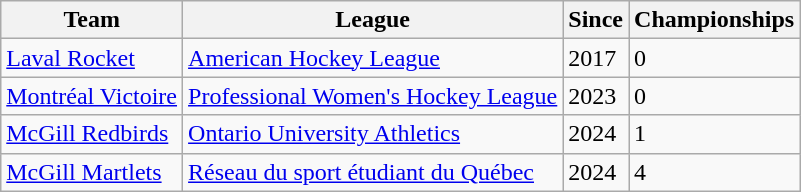<table class="wikitable">
<tr>
<th>Team</th>
<th>League</th>
<th>Since</th>
<th>Championships</th>
</tr>
<tr>
<td><a href='#'>Laval Rocket</a></td>
<td><a href='#'>American Hockey League</a></td>
<td>2017</td>
<td>0</td>
</tr>
<tr>
<td><a href='#'>Montréal Victoire</a></td>
<td><a href='#'>Professional Women's Hockey League</a></td>
<td>2023</td>
<td>0</td>
</tr>
<tr>
<td><a href='#'>McGill Redbirds</a></td>
<td><a href='#'>Ontario University Athletics</a></td>
<td>2024</td>
<td>1</td>
</tr>
<tr>
<td><a href='#'>McGill Martlets</a></td>
<td><a href='#'>Réseau du sport étudiant du Québec</a></td>
<td>2024</td>
<td>4</td>
</tr>
</table>
